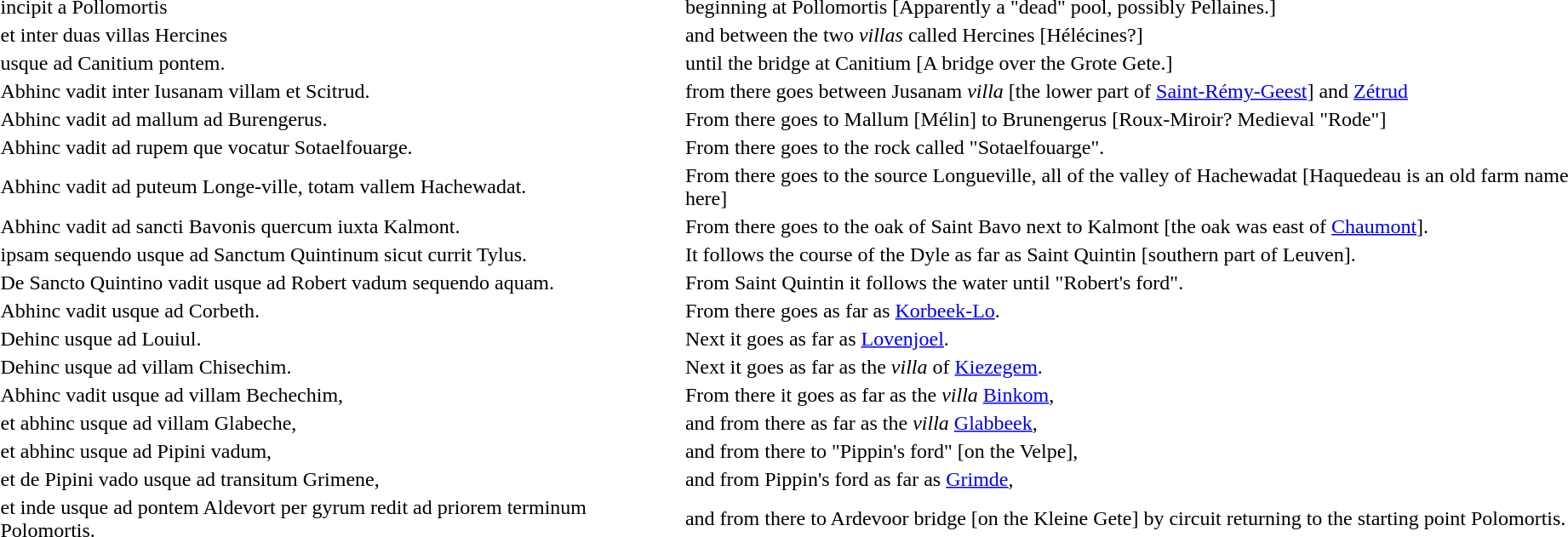<table>
<tr>
<td>incipit a Pollomortis</td>
<td>beginning at Pollomortis [Apparently a "dead" pool, possibly Pellaines.]</td>
</tr>
<tr>
<td>et inter duas villas Hercines</td>
<td>and between the two <em>villas</em> called Hercines [Hélécines?]</td>
</tr>
<tr>
<td>usque ad Canitium pontem.</td>
<td>until the bridge at Canitium [A bridge over the Grote Gete.]</td>
</tr>
<tr>
<td>Abhinc vadit inter Iusanam villam et Scitrud.</td>
<td>from there goes between Jusanam <em>villa</em> [the lower part of <a href='#'>Saint-Rémy-Geest</a>] and <a href='#'>Zétrud</a></td>
</tr>
<tr>
<td>Abhinc vadit ad mallum ad Burengerus.</td>
<td>From there goes to Mallum [Mélin] to Brunengerus [Roux-Miroir? Medieval "Rode"]</td>
</tr>
<tr>
<td>Abhinc vadit ad rupem que vocatur Sotaelfouarge.</td>
<td>From there goes to the rock called "Sotaelfouarge".</td>
</tr>
<tr>
<td>Abhinc vadit ad puteum Longe-ville, totam vallem Hachewadat.</td>
<td>From there goes to the source Longueville, all of the valley of Hachewadat [Haquedeau is an old farm name here]</td>
</tr>
<tr>
<td>Abhinc vadit ad sancti Bavonis quercum iuxta Kalmont.</td>
<td>From there goes to the oak of Saint Bavo next to Kalmont [the oak was east of <a href='#'>Chaumont</a>].</td>
</tr>
<tr>
<td>ipsam sequendo usque ad Sanctum Quintinum sicut currit Tylus.</td>
<td>It follows the course of the Dyle as far as Saint Quintin [southern part of Leuven].</td>
</tr>
<tr>
<td>De Sancto Quintino vadit usque ad Robert vadum sequendo aquam.</td>
<td>From Saint Quintin it follows the water until "Robert's ford".</td>
</tr>
<tr>
<td>Abhinc vadit usque ad Corbeth.</td>
<td>From there goes as far as <a href='#'>Korbeek-Lo</a>.</td>
</tr>
<tr>
<td>Dehinc usque ad Louiul.</td>
<td>Next it goes as far as <a href='#'>Lovenjoel</a>.</td>
</tr>
<tr>
<td>Dehinc usque ad villam Chisechim.</td>
<td>Next it goes as far as the <em>villa</em> of <a href='#'>Kiezegem</a>.</td>
</tr>
<tr>
<td>Abhinc vadit usque ad villam Bechechim,</td>
<td>From there it goes as far as the <em>villa</em> <a href='#'>Binkom</a>,</td>
</tr>
<tr>
<td>et abhinc usque ad villam Glabeche,</td>
<td>and from there as far as the <em>villa</em> <a href='#'>Glabbeek</a>,</td>
</tr>
<tr>
<td>et abhinc usque ad Pipini vadum,</td>
<td>and from there to "Pippin's ford" [on the Velpe],</td>
</tr>
<tr>
<td>et de Pipini vado usque ad transitum Grimene,</td>
<td>and from Pippin's ford as far as <a href='#'>Grimde</a>,</td>
</tr>
<tr>
<td>et inde usque ad pontem Aldevort per gyrum redit ad priorem terminum Polomortis.</td>
<td>and from there to Ardevoor bridge [on the Kleine Gete] by circuit returning to the starting point Polomortis.</td>
</tr>
<tr>
</tr>
</table>
